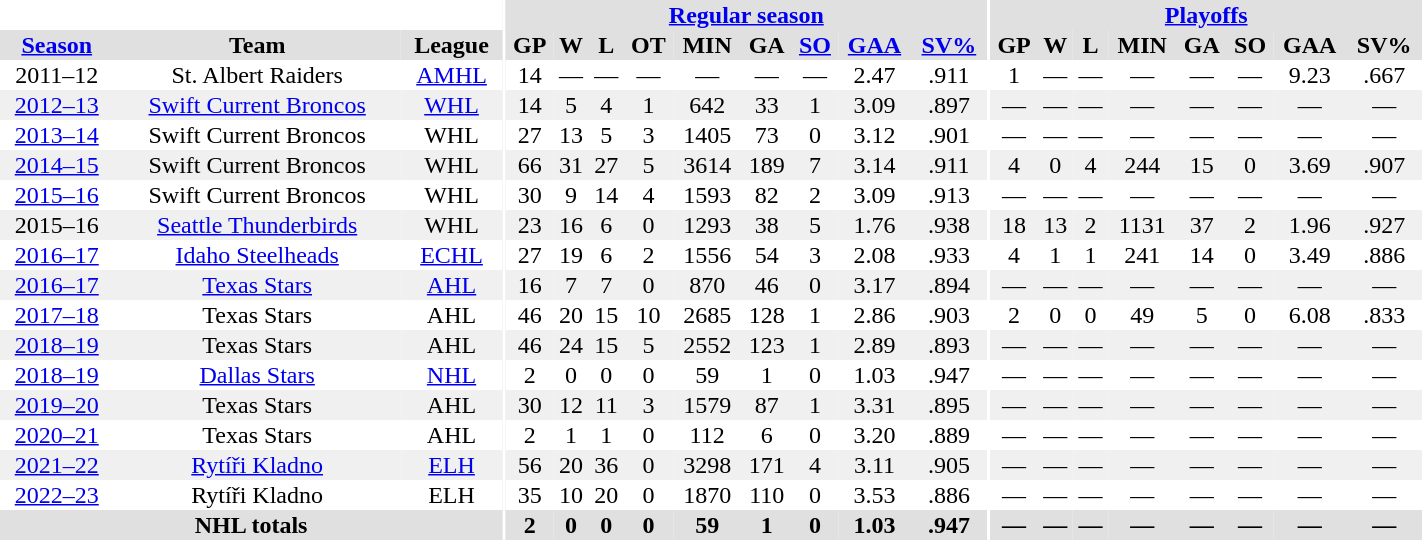<table border="0" cellpadding="1" cellspacing="0" style="text-align:center; width:75%">
<tr ALIGN="center" bgcolor="#e0e0e0">
<th align="center" colspan="3" bgcolor="#ffffff"></th>
<th align="center" rowspan="99" bgcolor="#ffffff"></th>
<th align="center" colspan="9" bgcolor="#e0e0e0"><a href='#'>Regular season</a></th>
<th align="center" rowspan="99" bgcolor="#ffffff"></th>
<th align="center" colspan="8" bgcolor="#e0e0e0"><a href='#'>Playoffs</a></th>
</tr>
<tr ALIGN="center" bgcolor="#e0e0e0">
<th><a href='#'>Season</a></th>
<th>Team</th>
<th>League</th>
<th>GP</th>
<th>W</th>
<th>L</th>
<th>OT</th>
<th>MIN</th>
<th>GA</th>
<th><a href='#'>SO</a></th>
<th><a href='#'>GAA</a></th>
<th><a href='#'>SV%</a></th>
<th>GP</th>
<th>W</th>
<th>L</th>
<th>MIN</th>
<th>GA</th>
<th>SO</th>
<th>GAA</th>
<th>SV%</th>
</tr>
<tr ALIGN="center">
<td>2011–12</td>
<td>St. Albert Raiders</td>
<td><a href='#'>AMHL</a></td>
<td>14</td>
<td>—</td>
<td>—</td>
<td>—</td>
<td>—</td>
<td>—</td>
<td>—</td>
<td>2.47</td>
<td>.911</td>
<td>1</td>
<td>—</td>
<td>—</td>
<td>—</td>
<td>—</td>
<td>—</td>
<td>9.23</td>
<td>.667</td>
</tr>
<tr ALIGN="center" bgcolor="#f0f0f0">
<td><a href='#'>2012–13</a></td>
<td><a href='#'>Swift Current Broncos</a></td>
<td><a href='#'>WHL</a></td>
<td>14</td>
<td>5</td>
<td>4</td>
<td>1</td>
<td>642</td>
<td>33</td>
<td>1</td>
<td>3.09</td>
<td>.897</td>
<td>—</td>
<td>—</td>
<td>—</td>
<td>—</td>
<td>—</td>
<td>—</td>
<td>—</td>
<td>—</td>
</tr>
<tr ALIGN="center">
<td><a href='#'>2013–14</a></td>
<td>Swift Current Broncos</td>
<td>WHL</td>
<td>27</td>
<td>13</td>
<td>5</td>
<td>3</td>
<td>1405</td>
<td>73</td>
<td>0</td>
<td>3.12</td>
<td>.901</td>
<td>—</td>
<td>—</td>
<td>—</td>
<td>—</td>
<td>—</td>
<td>—</td>
<td>—</td>
<td>—</td>
</tr>
<tr ALIGN="center" bgcolor="#f0f0f0">
<td><a href='#'>2014–15</a></td>
<td>Swift Current Broncos</td>
<td>WHL</td>
<td>66</td>
<td>31</td>
<td>27</td>
<td>5</td>
<td>3614</td>
<td>189</td>
<td>7</td>
<td>3.14</td>
<td>.911</td>
<td>4</td>
<td>0</td>
<td>4</td>
<td>244</td>
<td>15</td>
<td>0</td>
<td>3.69</td>
<td>.907</td>
</tr>
<tr ALIGN="center">
<td><a href='#'>2015–16</a></td>
<td>Swift Current Broncos</td>
<td>WHL</td>
<td>30</td>
<td>9</td>
<td>14</td>
<td>4</td>
<td>1593</td>
<td>82</td>
<td>2</td>
<td>3.09</td>
<td>.913</td>
<td>—</td>
<td>—</td>
<td>—</td>
<td>—</td>
<td>—</td>
<td>—</td>
<td>—</td>
<td>—</td>
</tr>
<tr ALIGN="center" bgcolor="#f0f0f0">
<td>2015–16</td>
<td><a href='#'>Seattle Thunderbirds</a></td>
<td>WHL</td>
<td>23</td>
<td>16</td>
<td>6</td>
<td>0</td>
<td>1293</td>
<td>38</td>
<td>5</td>
<td>1.76</td>
<td>.938</td>
<td>18</td>
<td>13</td>
<td>2</td>
<td>1131</td>
<td>37</td>
<td>2</td>
<td>1.96</td>
<td>.927</td>
</tr>
<tr ALIGN="center">
<td><a href='#'>2016–17</a></td>
<td><a href='#'>Idaho Steelheads</a></td>
<td><a href='#'>ECHL</a></td>
<td>27</td>
<td>19</td>
<td>6</td>
<td>2</td>
<td>1556</td>
<td>54</td>
<td>3</td>
<td>2.08</td>
<td>.933</td>
<td>4</td>
<td>1</td>
<td>1</td>
<td>241</td>
<td>14</td>
<td>0</td>
<td>3.49</td>
<td>.886</td>
</tr>
<tr ALIGN="center" bgcolor="#f0f0f0">
<td><a href='#'>2016–17</a></td>
<td><a href='#'>Texas Stars</a></td>
<td><a href='#'>AHL</a></td>
<td>16</td>
<td>7</td>
<td>7</td>
<td>0</td>
<td>870</td>
<td>46</td>
<td>0</td>
<td>3.17</td>
<td>.894</td>
<td>—</td>
<td>—</td>
<td>—</td>
<td>—</td>
<td>—</td>
<td>—</td>
<td>—</td>
<td>—</td>
</tr>
<tr ALIGN="center">
<td><a href='#'>2017–18</a></td>
<td>Texas Stars</td>
<td>AHL</td>
<td>46</td>
<td>20</td>
<td>15</td>
<td>10</td>
<td>2685</td>
<td>128</td>
<td>1</td>
<td>2.86</td>
<td>.903</td>
<td>2</td>
<td>0</td>
<td>0</td>
<td>49</td>
<td>5</td>
<td>0</td>
<td>6.08</td>
<td>.833</td>
</tr>
<tr ALIGN="center" bgcolor="#f0f0f0">
<td><a href='#'>2018–19</a></td>
<td>Texas Stars</td>
<td>AHL</td>
<td>46</td>
<td>24</td>
<td>15</td>
<td>5</td>
<td>2552</td>
<td>123</td>
<td>1</td>
<td>2.89</td>
<td>.893</td>
<td>—</td>
<td>—</td>
<td>—</td>
<td>—</td>
<td>—</td>
<td>—</td>
<td>—</td>
<td>—</td>
</tr>
<tr ALIGN="center">
<td><a href='#'>2018–19</a></td>
<td><a href='#'>Dallas Stars</a></td>
<td><a href='#'>NHL</a></td>
<td>2</td>
<td>0</td>
<td>0</td>
<td>0</td>
<td>59</td>
<td>1</td>
<td>0</td>
<td>1.03</td>
<td>.947</td>
<td>—</td>
<td>—</td>
<td>—</td>
<td>—</td>
<td>—</td>
<td>—</td>
<td>—</td>
<td>—</td>
</tr>
<tr ALIGN="center" bgcolor="#f0f0f0">
<td><a href='#'>2019–20</a></td>
<td>Texas Stars</td>
<td>AHL</td>
<td>30</td>
<td>12</td>
<td>11</td>
<td>3</td>
<td>1579</td>
<td>87</td>
<td>1</td>
<td>3.31</td>
<td>.895</td>
<td>—</td>
<td>—</td>
<td>—</td>
<td>—</td>
<td>—</td>
<td>—</td>
<td>—</td>
<td>—</td>
</tr>
<tr ALIGN="center">
<td><a href='#'>2020–21</a></td>
<td>Texas Stars</td>
<td>AHL</td>
<td>2</td>
<td>1</td>
<td>1</td>
<td>0</td>
<td>112</td>
<td>6</td>
<td>0</td>
<td>3.20</td>
<td>.889</td>
<td>—</td>
<td>—</td>
<td>—</td>
<td>—</td>
<td>—</td>
<td>—</td>
<td>—</td>
<td>—</td>
</tr>
<tr ALIGN="center" bgcolor="#f0f0f0">
<td><a href='#'>2021–22</a></td>
<td><a href='#'>Rytíři Kladno</a></td>
<td><a href='#'>ELH</a></td>
<td>56</td>
<td>20</td>
<td>36</td>
<td>0</td>
<td>3298</td>
<td>171</td>
<td>4</td>
<td>3.11</td>
<td>.905</td>
<td>—</td>
<td>—</td>
<td>—</td>
<td>—</td>
<td>—</td>
<td>—</td>
<td>—</td>
<td>—</td>
</tr>
<tr ALIGN="center">
<td><a href='#'>2022–23</a></td>
<td>Rytíři Kladno</td>
<td>ELH</td>
<td>35</td>
<td>10</td>
<td>20</td>
<td>0</td>
<td>1870</td>
<td>110</td>
<td>0</td>
<td>3.53</td>
<td>.886</td>
<td>—</td>
<td>—</td>
<td>—</td>
<td>—</td>
<td>—</td>
<td>—</td>
<td>—</td>
<td>—</td>
</tr>
<tr ALIGN="center" bgcolor="#e0e0e0">
<th colspan="3" align="center">NHL totals</th>
<th>2</th>
<th>0</th>
<th>0</th>
<th>0</th>
<th>59</th>
<th>1</th>
<th>0</th>
<th>1.03</th>
<th>.947</th>
<th>—</th>
<th>—</th>
<th>—</th>
<th>—</th>
<th>—</th>
<th>—</th>
<th>—</th>
<th>—</th>
</tr>
</table>
